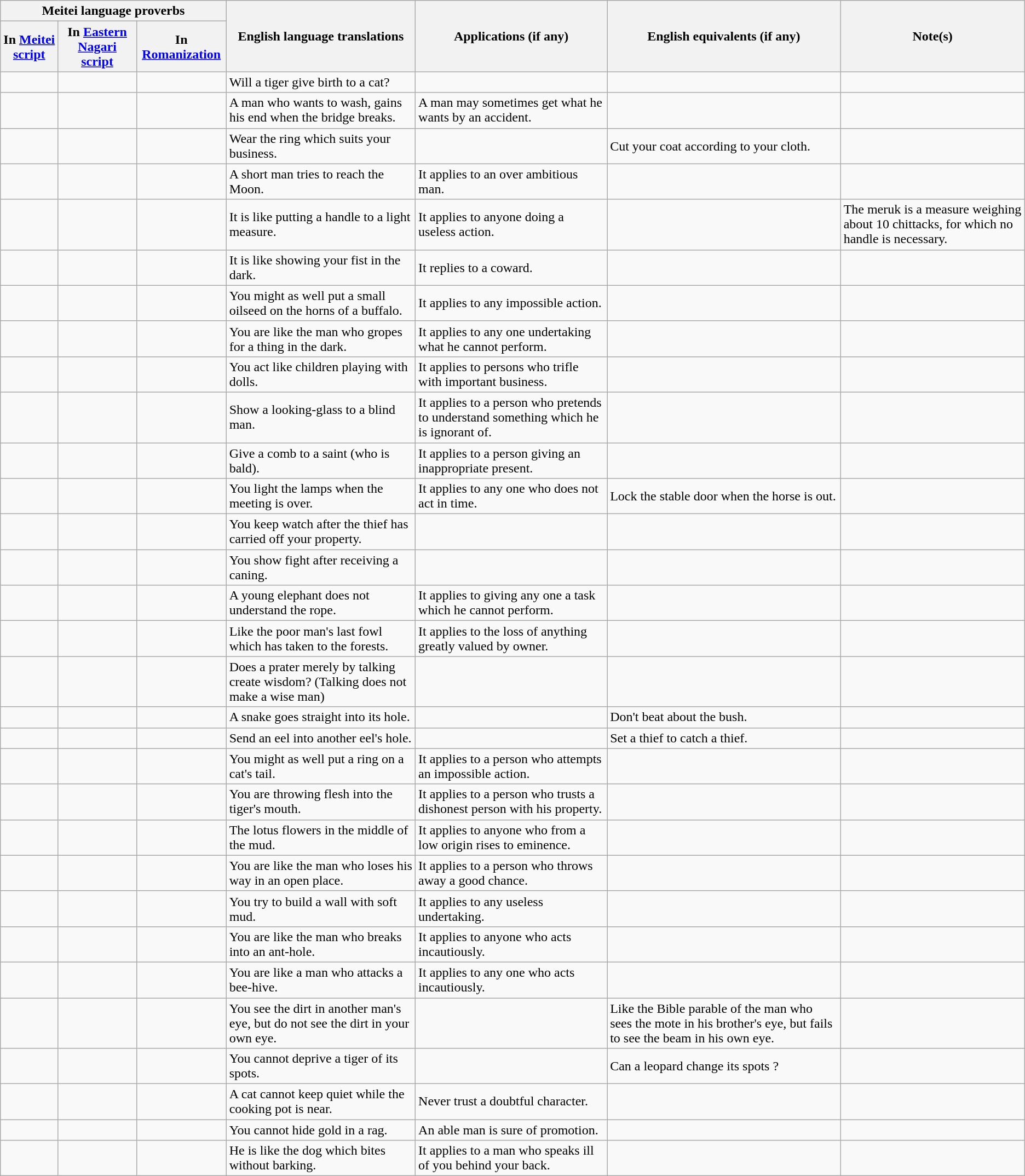<table class="wikitable">
<tr>
<th colspan="3">Meitei language proverbs</th>
<th rowspan="2">English language translations</th>
<th rowspan="2">Applications (if any)</th>
<th rowspan="2">English equivalents (if any)</th>
<th rowspan="2">Note(s)</th>
</tr>
<tr>
<th>In <a href='#'>Meitei script</a></th>
<th>In <a href='#'>Eastern Nagari script</a></th>
<th>In <a href='#'>Romanization</a></th>
</tr>
<tr>
<td></td>
<td></td>
<td></td>
<td>Will a tiger give birth to a cat?</td>
<td></td>
<td></td>
<td></td>
</tr>
<tr>
<td></td>
<td></td>
<td></td>
<td>A man who wants to wash, gains his end when the bridge breaks.</td>
<td>A man may sometimes get what he wants by an accident.</td>
<td></td>
<td></td>
</tr>
<tr>
<td></td>
<td></td>
<td></td>
<td>Wear the ring which suits your business.</td>
<td></td>
<td>Cut your coat according to your cloth.</td>
<td></td>
</tr>
<tr>
<td></td>
<td></td>
<td></td>
<td>A short man tries to reach the Moon.</td>
<td>It applies to an over ambitious man.</td>
<td></td>
<td></td>
</tr>
<tr>
<td></td>
<td></td>
<td></td>
<td>It is like putting a handle to a light measure.</td>
<td>It applies to anyone doing a useless action.</td>
<td></td>
<td>The meruk is a measure weighing about 10 chittacks, for which no handle is necessary.</td>
</tr>
<tr>
<td></td>
<td></td>
<td></td>
<td>It is like showing your fist in the dark.</td>
<td>It replies to a coward.</td>
<td></td>
<td></td>
</tr>
<tr>
<td></td>
<td></td>
<td></td>
<td>You might as well put a small oilseed on the horns of a buffalo.</td>
<td>It applies to any impossible action.</td>
<td></td>
<td></td>
</tr>
<tr>
<td></td>
<td></td>
<td></td>
<td>You are like the man who gropes for a thing in the dark.</td>
<td>It applies to any one undertaking what he cannot perform.</td>
<td></td>
<td></td>
</tr>
<tr>
<td></td>
<td></td>
<td></td>
<td>You act like children playing with dolls.</td>
<td>It applies to persons who trifle with important business.</td>
<td></td>
<td></td>
</tr>
<tr>
<td></td>
<td></td>
<td></td>
<td>Show a looking-glass to a blind man.</td>
<td>It applies to a person who pretends to understand something which he is ignorant of.</td>
<td></td>
<td></td>
</tr>
<tr>
<td></td>
<td></td>
<td></td>
<td>Give a comb to a saint (who is bald).</td>
<td>It applies to a person giving an inappropriate present.</td>
<td></td>
<td></td>
</tr>
<tr>
<td></td>
<td></td>
<td></td>
<td>You light the lamps when the meeting is over.</td>
<td>It applies to any one who does not act in time.</td>
<td>Lock the stable door when the horse is out.</td>
<td></td>
</tr>
<tr>
<td></td>
<td></td>
<td></td>
<td>You keep watch after the thief has carried off your property.</td>
<td></td>
<td></td>
<td></td>
</tr>
<tr>
<td></td>
<td></td>
<td></td>
<td>You show fight after receiving a caning.</td>
<td></td>
<td></td>
<td></td>
</tr>
<tr>
<td></td>
<td></td>
<td></td>
<td>A young elephant does not understand the rope.</td>
<td>It applies to giving any one a task which he cannot perform.</td>
<td></td>
<td></td>
</tr>
<tr>
<td></td>
<td></td>
<td></td>
<td>Like the poor man's last fowl which has taken to the forests.</td>
<td>It applies to the loss of anything greatly valued by owner.</td>
<td></td>
<td></td>
</tr>
<tr>
<td></td>
<td></td>
<td></td>
<td>Does a prater merely by talking create wisdom? (Talking does not make a wise man)</td>
<td></td>
<td></td>
<td></td>
</tr>
<tr>
<td></td>
<td></td>
<td></td>
<td>A snake goes straight into its hole.</td>
<td></td>
<td>Don't beat about the bush.</td>
<td></td>
</tr>
<tr>
<td></td>
<td></td>
<td></td>
<td>Send an eel into another eel's hole.</td>
<td></td>
<td>Set a thief to catch a thief.</td>
<td></td>
</tr>
<tr>
<td></td>
<td></td>
<td></td>
<td>You might as well put a ring on a cat's tail.</td>
<td>It applies to a person who attempts an impossible action.</td>
<td></td>
<td></td>
</tr>
<tr>
<td></td>
<td></td>
<td></td>
<td>You are throwing flesh into the tiger's mouth.</td>
<td>It applies to a person who trusts a dishonest person with his property.</td>
<td></td>
<td></td>
</tr>
<tr>
<td></td>
<td></td>
<td></td>
<td>The lotus flowers in the middle of the mud.</td>
<td>It applies to anyone who from a low origin rises to eminence.</td>
<td></td>
<td></td>
</tr>
<tr>
<td></td>
<td></td>
<td></td>
<td>You are like the man who loses his way in an open place.</td>
<td>It applies to a person who throws away a good chance.</td>
<td></td>
<td></td>
</tr>
<tr>
<td></td>
<td></td>
<td></td>
<td>You try to build a wall with soft mud.</td>
<td>It applies to any useless undertaking.</td>
<td></td>
<td></td>
</tr>
<tr>
<td></td>
<td></td>
<td></td>
<td>You are like the man who breaks into an ant-hole.</td>
<td>It applies to anyone who acts incautiously.</td>
<td></td>
<td></td>
</tr>
<tr>
<td></td>
<td></td>
<td></td>
<td>You are like a man who attacks a bee-hive.</td>
<td>It applies to any one who acts incautiously.</td>
<td></td>
<td></td>
</tr>
<tr>
<td></td>
<td></td>
<td></td>
<td>You see the dirt in another man's eye, but do not see the dirt in your own eye.</td>
<td></td>
<td>Like the Bible parable of the man who sees the mote in his brother's eye, but fails to see the beam in his own eye.</td>
<td></td>
</tr>
<tr>
<td></td>
<td></td>
<td></td>
<td>You cannot deprive a tiger of its spots.</td>
<td></td>
<td>Can a leopard change its spots ?</td>
<td></td>
</tr>
<tr>
<td></td>
<td></td>
<td></td>
<td>A cat cannot keep quiet while the cooking pot is near.</td>
<td>Never trust a doubtful character.</td>
<td></td>
<td></td>
</tr>
<tr>
<td></td>
<td></td>
<td></td>
<td>You cannot hide gold in a rag.</td>
<td>An able man is sure of promotion.</td>
<td></td>
<td></td>
</tr>
<tr>
<td></td>
<td></td>
<td></td>
<td>He is like the dog which bites without barking.</td>
<td>It applies to a man who speaks ill of you behind your back.</td>
<td></td>
<td></td>
</tr>
</table>
